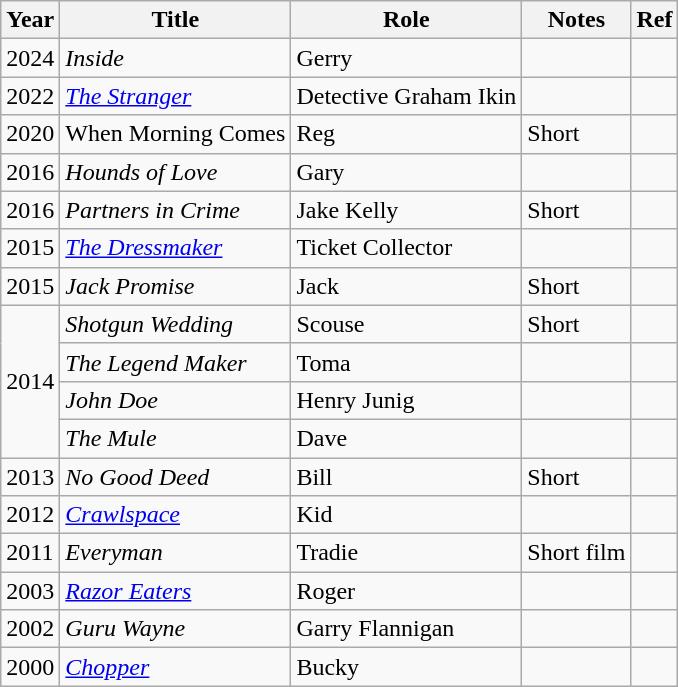<table class="wikitable sortable">
<tr>
<th>Year</th>
<th>Title</th>
<th>Role</th>
<th>Notes</th>
<th>Ref</th>
</tr>
<tr>
<td>2024</td>
<td><em>Inside</em></td>
<td>Gerry</td>
<td></td>
<td></td>
</tr>
<tr>
<td>2022</td>
<td><em><a href='#'>The Stranger</a></em></td>
<td>Detective Graham Ikin</td>
<td></td>
<td></td>
</tr>
<tr>
<td>2020</td>
<td>When Morning Comes</td>
<td>Reg</td>
<td>Short</td>
<td></td>
</tr>
<tr>
<td>2016</td>
<td><em>Hounds of Love</em></td>
<td>Gary</td>
<td></td>
<td></td>
</tr>
<tr>
<td>2016</td>
<td><em>Partners in Crime</em></td>
<td>Jake Kelly</td>
<td>Short</td>
<td></td>
</tr>
<tr>
<td>2015</td>
<td><a href='#'><em>The Dressmaker</em></a></td>
<td>Ticket Collector</td>
<td></td>
<td></td>
</tr>
<tr>
<td>2015</td>
<td><em>Jack Promise</em></td>
<td>Jack</td>
<td>Short</td>
<td></td>
</tr>
<tr>
<td rowspan="4">2014</td>
<td><em>Shotgun Wedding</em></td>
<td>Scouse</td>
<td>Short</td>
<td></td>
</tr>
<tr>
<td><em>The Legend Maker</em></td>
<td>Toma</td>
<td></td>
<td></td>
</tr>
<tr>
<td><em>John Doe</em></td>
<td>Henry Junig</td>
<td></td>
<td></td>
</tr>
<tr>
<td><em>The Mule</em></td>
<td>Dave</td>
<td></td>
<td></td>
</tr>
<tr>
<td>2013</td>
<td><em>No Good Deed</em></td>
<td>Bill</td>
<td>Short</td>
<td></td>
</tr>
<tr>
<td>2012</td>
<td><em><a href='#'>Crawlspace</a></em></td>
<td>Kid</td>
<td></td>
<td></td>
</tr>
<tr>
<td>2011</td>
<td><em>Everyman</em></td>
<td>Tradie</td>
<td>Short film</td>
<td></td>
</tr>
<tr>
<td>2003</td>
<td><em><a href='#'>Razor Eaters</a></em></td>
<td>Roger</td>
<td></td>
<td></td>
</tr>
<tr>
<td>2002</td>
<td><em>Guru Wayne</em></td>
<td>Garry Flannigan</td>
<td></td>
<td></td>
</tr>
<tr>
<td>2000</td>
<td><em><a href='#'>Chopper</a></em></td>
<td>Bucky</td>
<td></td>
<td></td>
</tr>
</table>
